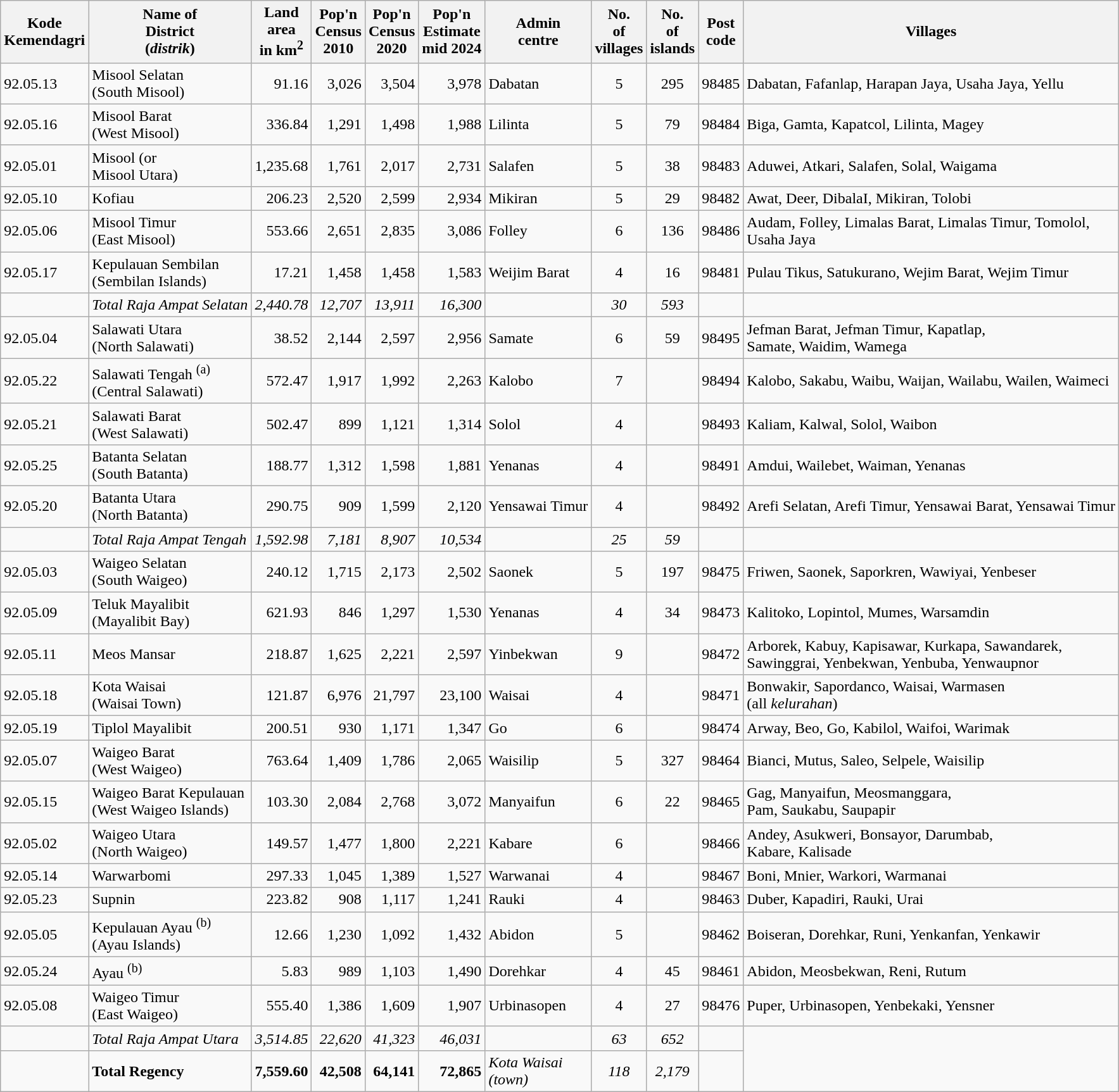<table class="sortable wikitable">
<tr>
<th>Kode <br>Kemendagri</th>
<th>Name of<br>District<br>(<em>distrik</em>)</th>
<th>Land<br>area<br>in km<sup>2</sup></th>
<th>Pop'n<br>Census<br>2010</th>
<th>Pop'n<br>Census<br>2020</th>
<th>Pop'n<br>Estimate<br>mid 2024</th>
<th>Admin<br>centre</th>
<th>No.<br> of<br>villages</th>
<th>No.<br> of<br>islands</th>
<th>Post<br>code</th>
<th>Villages</th>
</tr>
<tr>
<td>92.05.13</td>
<td>Misool Selatan <br>(South Misool)</td>
<td align="right">91.16</td>
<td align="right">3,026</td>
<td align="right">3,504</td>
<td align="right">3,978</td>
<td>Dabatan</td>
<td align="center">5</td>
<td align="center">295</td>
<td>98485</td>
<td>Dabatan, Fafanlap, Harapan Jaya, Usaha Jaya, Yellu</td>
</tr>
<tr>
<td>92.05.16</td>
<td>Misool Barat <br>(West Misool)</td>
<td align="right">336.84</td>
<td align="right">1,291</td>
<td align="right">1,498</td>
<td align="right">1,988</td>
<td>Lilinta</td>
<td align="center">5</td>
<td align="center">79</td>
<td>98484</td>
<td>Biga, Gamta, Kapatcol, Lilinta, Magey</td>
</tr>
<tr>
<td>92.05.01</td>
<td>Misool (or <br>Misool Utara)</td>
<td align="right">1,235.68</td>
<td align="right">1,761</td>
<td align="right">2,017</td>
<td align="right">2,731</td>
<td>Salafen</td>
<td align="center">5</td>
<td align="center">38</td>
<td>98483</td>
<td>Aduwei, Atkari, Salafen, Solal, Waigama</td>
</tr>
<tr>
<td>92.05.10</td>
<td>Kofiau</td>
<td align="right">206.23</td>
<td align="right">2,520</td>
<td align="right">2,599</td>
<td align="right">2,934</td>
<td>Mikiran</td>
<td align="center">5</td>
<td align="center">29</td>
<td>98482</td>
<td>Awat, Deer, DibalaI, Mikiran, Tolobi</td>
</tr>
<tr>
<td>92.05.06</td>
<td>Misool Timur <br>(East Misool)</td>
<td align="right">553.66</td>
<td align="right">2,651</td>
<td align="right">2,835</td>
<td align="right">3,086</td>
<td>Folley</td>
<td align="center">6</td>
<td align="center">136</td>
<td>98486</td>
<td>Audam, Folley, Limalas Barat, Limalas Timur, Tomolol, <br>Usaha Jaya</td>
</tr>
<tr>
<td>92.05.17</td>
<td>Kepulauan Sembilan <br>(Sembilan Islands)</td>
<td align="right">17.21</td>
<td align="right">1,458</td>
<td align="right">1,458</td>
<td align="right">1,583</td>
<td>Weijim Barat</td>
<td align="center">4</td>
<td align="center">16</td>
<td>98481</td>
<td>Pulau Tikus, Satukurano, Wejim Barat, Wejim Timur</td>
</tr>
<tr>
<td></td>
<td><em>Total Raja Ampat Selatan</em></td>
<td align="right"><em>2,440.78</em></td>
<td align="right"><em>12,707</em></td>
<td align="right"><em>13,911</em></td>
<td align="right"><em>16,300</em></td>
<td></td>
<td align="center"><em>30</em></td>
<td align="center"><em>593</em></td>
<td></td>
</tr>
<tr>
<td>92.05.04</td>
<td>Salawati Utara <br>(North Salawati)</td>
<td align="right">38.52</td>
<td align="right">2,144</td>
<td align="right">2,597</td>
<td align="right">2,956</td>
<td>Samate</td>
<td align="center">6</td>
<td align="center">59</td>
<td>98495</td>
<td>Jefman Barat, Jefman Timur, Kapatlap, <br>Samate, Waidim, Wamega</td>
</tr>
<tr>
<td>92.05.22</td>
<td>Salawati Tengah <sup>(a)</sup> <br> (Central Salawati)</td>
<td align="right">572.47</td>
<td align="right">1,917</td>
<td align="right">1,992</td>
<td align="right">2,263</td>
<td>Kalobo</td>
<td align="center">7</td>
<td align="center"></td>
<td>98494</td>
<td>Kalobo, Sakabu, Waibu, Waijan, Wailabu, Wailen, Waimeci</td>
</tr>
<tr>
<td>92.05.21</td>
<td>Salawati Barat <br> (West Salawati)</td>
<td align="right">502.47</td>
<td align="right">899</td>
<td align="right">1,121</td>
<td align="right">1,314</td>
<td>Solol</td>
<td align="center">4</td>
<td align="center"></td>
<td>98493</td>
<td>Kaliam, Kalwal, Solol, Waibon</td>
</tr>
<tr>
<td>92.05.25</td>
<td>Batanta Selatan <br> (South Batanta)</td>
<td align="right">188.77</td>
<td align="right">1,312</td>
<td align="right">1,598</td>
<td align="right">1,881</td>
<td>Yenanas</td>
<td align="center">4</td>
<td align="center"></td>
<td>98491</td>
<td>Amdui, Wailebet, Waiman, Yenanas</td>
</tr>
<tr>
<td>92.05.20</td>
<td>Batanta Utara <br> (North Batanta)</td>
<td align="right">290.75</td>
<td align="right">909</td>
<td align="right">1,599</td>
<td align="right">2,120</td>
<td>Yensawai Timur</td>
<td align="center">4</td>
<td align="center"></td>
<td>98492</td>
<td>Arefi Selatan, Arefi Timur, Yensawai Barat, Yensawai Timur</td>
</tr>
<tr>
<td></td>
<td><em>Total Raja Ampat Tengah</em></td>
<td align="right"><em>1,592.98</em></td>
<td align="right"><em>7,181</em></td>
<td align="right"><em>8,907</em></td>
<td align="right"><em>10,534</em></td>
<td></td>
<td align="center"><em>25</em></td>
<td align="center"><em>59</em></td>
<td></td>
</tr>
<tr>
<td>92.05.03</td>
<td>Waigeo Selatan <br>(South Waigeo)</td>
<td align="right">240.12</td>
<td align="right">1,715</td>
<td align="right">2,173</td>
<td align="right">2,502</td>
<td>Saonek</td>
<td align="center">5</td>
<td align="center">197</td>
<td>98475</td>
<td>Friwen, Saonek, Saporkren, Wawiyai, Yenbeser</td>
</tr>
<tr>
<td>92.05.09</td>
<td>Teluk Mayalibit <br>(Mayalibit Bay)</td>
<td align="right">621.93</td>
<td align="right">846</td>
<td align="right">1,297</td>
<td align="right">1,530</td>
<td>Yenanas</td>
<td align="center">4</td>
<td align="center">34</td>
<td>98473</td>
<td>Kalitoko, Lopintol, Mumes, Warsamdin</td>
</tr>
<tr>
<td>92.05.11</td>
<td>Meos Mansar</td>
<td align="right">218.87</td>
<td align="right">1,625</td>
<td align="right">2,221</td>
<td align="right">2,597</td>
<td>Yinbekwan</td>
<td align="center">9</td>
<td align="center"></td>
<td>98472</td>
<td>Arborek, Kabuy, Kapisawar, Kurkapa, Sawandarek,<br> Sawinggrai, Yenbekwan, Yenbuba, Yenwaupnor</td>
</tr>
<tr>
<td>92.05.18</td>
<td>Kota Waisai <br> (Waisai Town)</td>
<td align="right">121.87</td>
<td align="right">6,976</td>
<td align="right">21,797</td>
<td align="right">23,100</td>
<td>Waisai</td>
<td align="center">4</td>
<td align="center"></td>
<td>98471</td>
<td>Bonwakir, Sapordanco, Waisai, Warmasen <br>(all <em>kelurahan</em>)</td>
</tr>
<tr>
<td>92.05.19</td>
<td>Tiplol Mayalibit</td>
<td align="right">200.51</td>
<td align="right">930</td>
<td align="right">1,171</td>
<td align="right">1,347</td>
<td>Go</td>
<td align="center">6</td>
<td align="center"></td>
<td>98474</td>
<td>Arway, Beo, Go, Kabilol, Waifoi, Warimak</td>
</tr>
<tr>
<td>92.05.07</td>
<td>Waigeo Barat <br>(West Waigeo)</td>
<td align="right">763.64</td>
<td align="right">1,409</td>
<td align="right">1,786</td>
<td align="right">2,065</td>
<td>Waisilip</td>
<td align="center">5</td>
<td align="center">327</td>
<td>98464</td>
<td>Bianci, Mutus, Saleo, Selpele, Waisilip</td>
</tr>
<tr>
<td>92.05.15</td>
<td>Waigeo Barat Kepulauan <br>(West Waigeo Islands)</td>
<td align="right">103.30</td>
<td align="right">2,084</td>
<td align="right">2,768</td>
<td align="right">3,072</td>
<td>Manyaifun</td>
<td align="center">6</td>
<td align="center">22</td>
<td>98465</td>
<td>Gag, Manyaifun, Meosmanggara, <br>Pam, Saukabu, Saupapir</td>
</tr>
<tr>
<td>92.05.02</td>
<td>Waigeo Utara <br>(North Waigeo)</td>
<td align="right">149.57</td>
<td align="right">1,477</td>
<td align="right">1,800</td>
<td align="right">2,221</td>
<td>Kabare</td>
<td align="center">6</td>
<td align="center"></td>
<td>98466</td>
<td>Andey, Asukweri, Bonsayor, Darumbab, <br>Kabare, Kalisade</td>
</tr>
<tr>
<td>92.05.14</td>
<td>Warwarbomi</td>
<td align="right">297.33</td>
<td align="right">1,045</td>
<td align="right">1,389</td>
<td align="right">1,527</td>
<td>Warwanai</td>
<td align="center">4</td>
<td align="center"></td>
<td>98467</td>
<td>Boni, Mnier, Warkori, Warmanai</td>
</tr>
<tr>
<td>92.05.23</td>
<td>Supnin</td>
<td align="right">223.82</td>
<td align="right">908</td>
<td align="right">1,117</td>
<td align="right">1,241</td>
<td>Rauki</td>
<td align="center">4</td>
<td align="center"></td>
<td>98463</td>
<td>Duber, Kapadiri, Rauki, Urai</td>
</tr>
<tr>
<td>92.05.05</td>
<td>Kepulauan Ayau <sup>(b)</sup> <br>(Ayau Islands)</td>
<td align="right">12.66</td>
<td align="right">1,230</td>
<td align="right">1,092</td>
<td align="right">1,432</td>
<td>Abidon</td>
<td align="center">5</td>
<td align="center"></td>
<td>98462</td>
<td>Boiseran, Dorehkar, Runi, Yenkanfan, Yenkawir</td>
</tr>
<tr>
<td>92.05.24</td>
<td>Ayau <sup>(b)</sup></td>
<td align="right">5.83</td>
<td align="right">989</td>
<td align="right">1,103</td>
<td align="right">1,490</td>
<td>Dorehkar</td>
<td align="center">4</td>
<td align="center">45</td>
<td>98461</td>
<td>Abidon, Meosbekwan, Reni, Rutum</td>
</tr>
<tr>
<td>92.05.08</td>
<td>Waigeo Timur <br>(East Waigeo)</td>
<td align="right">555.40</td>
<td align="right">1,386</td>
<td align="right">1,609</td>
<td align="right">1,907</td>
<td>Urbinasopen</td>
<td align="center">4</td>
<td align="center">27</td>
<td>98476</td>
<td>Puper, Urbinasopen, Yenbekaki, Yensner</td>
</tr>
<tr>
<td></td>
<td><em>Total Raja Ampat Utara</em></td>
<td align="right"><em>3,514.85</em></td>
<td align="right"><em>22,620</em></td>
<td align="right"><em>41,323</em></td>
<td align="right"><em>46,031</em></td>
<td></td>
<td align="center"><em>63</em></td>
<td align="center"><em>652</em></td>
<td></td>
</tr>
<tr>
<td></td>
<td><strong>Total Regency</strong></td>
<td align="right"><strong>7,559.60</strong></td>
<td align="right"><strong>42,508</strong></td>
<td align="right"><strong>64,141</strong></td>
<td align="right"><strong>72,865</strong></td>
<td><em>Kota Waisai<br> (town)</em></td>
<td align="center"><em>118</em></td>
<td align="center"><em>2,179</em></td>
<td></td>
</tr>
</table>
